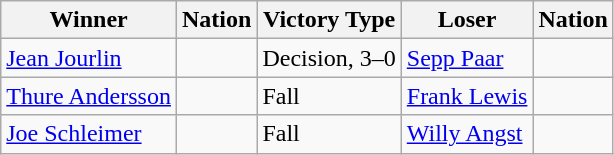<table class="wikitable sortable" style="text-align:left;">
<tr>
<th>Winner</th>
<th>Nation</th>
<th>Victory Type</th>
<th>Loser</th>
<th>Nation</th>
</tr>
<tr>
<td><a href='#'>Jean Jourlin</a></td>
<td></td>
<td>Decision, 3–0</td>
<td><a href='#'>Sepp Paar</a></td>
<td></td>
</tr>
<tr>
<td><a href='#'>Thure Andersson</a></td>
<td></td>
<td>Fall</td>
<td><a href='#'>Frank Lewis</a></td>
<td></td>
</tr>
<tr>
<td><a href='#'>Joe Schleimer</a></td>
<td></td>
<td>Fall</td>
<td><a href='#'>Willy Angst</a></td>
<td></td>
</tr>
</table>
